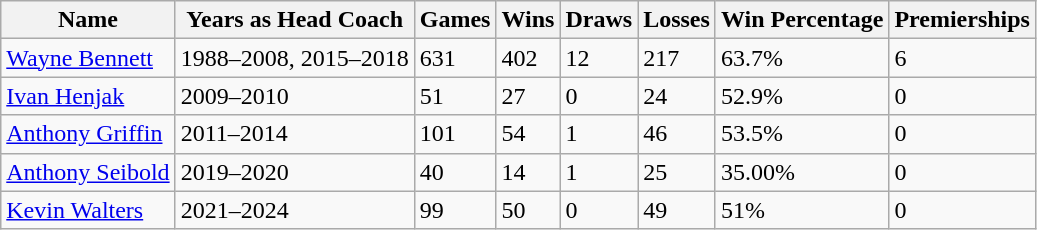<table class="wikitable">
<tr>
<th>Name</th>
<th>Years as Head Coach</th>
<th>Games</th>
<th>Wins</th>
<th>Draws</th>
<th>Losses</th>
<th>Win Percentage</th>
<th>Premierships</th>
</tr>
<tr>
<td><a href='#'>Wayne Bennett</a></td>
<td>1988–2008, 2015–2018</td>
<td>631</td>
<td>402</td>
<td>12</td>
<td>217</td>
<td>63.7%</td>
<td>6</td>
</tr>
<tr>
<td><a href='#'>Ivan Henjak</a></td>
<td>2009–2010</td>
<td>51</td>
<td>27</td>
<td>0</td>
<td>24</td>
<td>52.9%</td>
<td>0</td>
</tr>
<tr>
<td><a href='#'>Anthony Griffin</a></td>
<td>2011–2014</td>
<td>101</td>
<td>54</td>
<td>1</td>
<td>46</td>
<td>53.5%</td>
<td>0</td>
</tr>
<tr>
<td><a href='#'>Anthony Seibold</a></td>
<td>2019–2020</td>
<td>40</td>
<td>14</td>
<td>1</td>
<td>25</td>
<td>35.00%</td>
<td>0</td>
</tr>
<tr>
<td><a href='#'>Kevin Walters</a></td>
<td>2021–2024</td>
<td>99</td>
<td>50</td>
<td>0</td>
<td>49</td>
<td>51%</td>
<td>0</td>
</tr>
</table>
